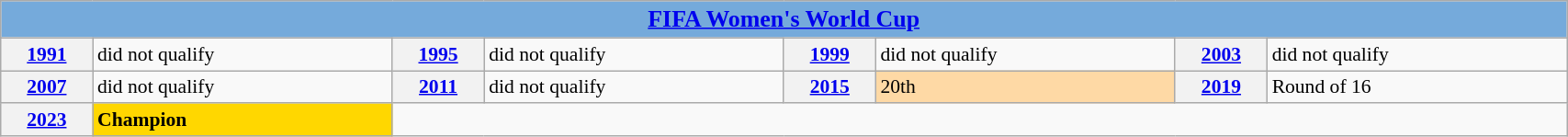<table class="wikitable"  style="width:90%; font-size:90%;">
<tr>
<th style="background:#75aadb; width:50%;" colspan="8"><big><a href='#'>FIFA Women's World Cup</a></big></th>
</tr>
<tr>
<th width=4%><a href='#'>1991</a></th>
<td width=13%>did not qualify</td>
<th width=4%><a href='#'>1995</a></th>
<td width=13%>did not qualify</td>
<th width=4%><a href='#'>1999</a></th>
<td width=13%>did not qualify</td>
<th width=4%><a href='#'>2003</a></th>
<td width=13%>did not qualify</td>
</tr>
<tr>
<th width=4%><a href='#'>2007</a></th>
<td width=13%>did not qualify</td>
<th width=4%><a href='#'>2011</a></th>
<td width=13%>did not qualify</td>
<th width=4%><a href='#'>2015</a></th>
<td style="width:13%; background:#fed9a5;">20th</td>
<th width=4%><a href='#'>2019</a></th>
<td width=13%>Round of 16</td>
</tr>
<tr>
<th width=4%><a href='#'>2023</a></th>
<td width=13% bgcolor=gold> <strong>Champion</strong></td>
</tr>
</table>
